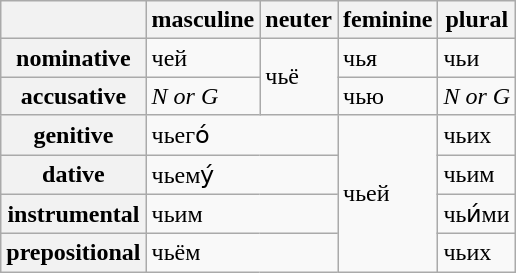<table class="wikitable">
<tr>
<th></th>
<th>masculine</th>
<th>neuter</th>
<th>feminine</th>
<th>plural</th>
</tr>
<tr>
<th>nominative</th>
<td>чей</td>
<td rowspan="2">чьё</td>
<td>чья</td>
<td>чьи</td>
</tr>
<tr>
<th>accusative</th>
<td><em>N or G</em></td>
<td>чью</td>
<td><em>N or G</em></td>
</tr>
<tr>
<th>genitive</th>
<td colspan="2">чьего́</td>
<td rowspan="4">чьей</td>
<td>чьих</td>
</tr>
<tr>
<th>dative</th>
<td colspan="2">чьему́</td>
<td>чьим</td>
</tr>
<tr>
<th>instrumental</th>
<td colspan="2">чьим</td>
<td>чьи́ми</td>
</tr>
<tr>
<th>prepositional</th>
<td colspan="2">чьём</td>
<td>чьих</td>
</tr>
</table>
